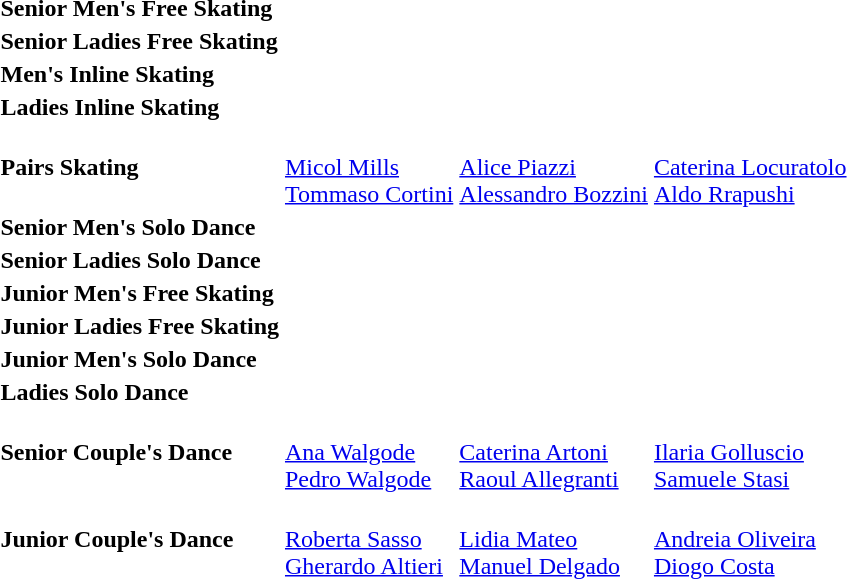<table>
<tr>
<th scope=row style="text-align:left">Senior Men's Free Skating</th>
<td></td>
<td></td>
<td></td>
</tr>
<tr>
<th scope=row style="text-align:left">Senior Ladies Free Skating</th>
<td></td>
<td></td>
<td></td>
</tr>
<tr>
<th scope=row style="text-align:left">Men's Inline Skating</th>
<td></td>
<td></td>
<td></td>
</tr>
<tr>
<th nowrap scope=row style="text-align:left">Ladies Inline Skating</th>
<td></td>
<td></td>
<td></td>
</tr>
<tr>
<th scope=row style="text-align:left">Pairs Skating</th>
<td><br><a href='#'>Micol Mills</a><br><a href='#'>Tommaso Cortini</a></td>
<td><br><a href='#'>Alice Piazzi</a><br><a href='#'>Alessandro Bozzini</a></td>
<td><br><a href='#'>Caterina Locuratolo</a><br><a href='#'>Aldo Rrapushi</a></td>
</tr>
<tr>
<th scope=row style="text-align:left">Senior Men's Solo Dance</th>
<td></td>
<td></td>
<td></td>
</tr>
<tr>
<th scope=row style="text-align:left">Senior Ladies Solo Dance</th>
<td></td>
<td></td>
<td></td>
</tr>
<tr>
<th scope=row style="text-align:left">Junior Men's Free Skating</th>
<td></td>
<td></td>
<td></td>
</tr>
<tr>
<th scope=row style="text-align:left">Junior Ladies Free Skating</th>
<td></td>
<td></td>
<td></td>
</tr>
<tr>
<th scope=row style="text-align:left">Junior Men's Solo Dance</th>
<td></td>
<td></td>
<td></td>
</tr>
<tr>
<th scope=row style="text-align:left">Ladies Solo Dance</th>
<td></td>
<td></td>
<td></td>
</tr>
<tr>
<th scope=row style="text-align:left">Senior Couple's Dance</th>
<td><br><a href='#'>Ana Walgode</a><br><a href='#'>Pedro Walgode</a></td>
<td><br><a href='#'>Caterina Artoni</a><br><a href='#'>Raoul Allegranti</a></td>
<td><br><a href='#'>Ilaria Golluscio</a><br><a href='#'>Samuele Stasi</a></td>
</tr>
<tr>
<th scope=row style="text-align:left">Junior Couple's Dance</th>
<td><br><a href='#'>Roberta Sasso</a><br><a href='#'>Gherardo Altieri</a></td>
<td><br><a href='#'>Lidia Mateo</a><br><a href='#'>Manuel Delgado</a></td>
<td><br><a href='#'>Andreia Oliveira</a><br><a href='#'>Diogo Costa</a></td>
</tr>
</table>
